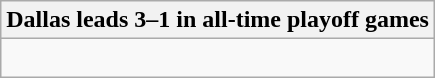<table class="wikitable collapsible collapsed">
<tr>
<th>Dallas leads 3–1 in all-time playoff games</th>
</tr>
<tr>
<td><br>


</td>
</tr>
</table>
